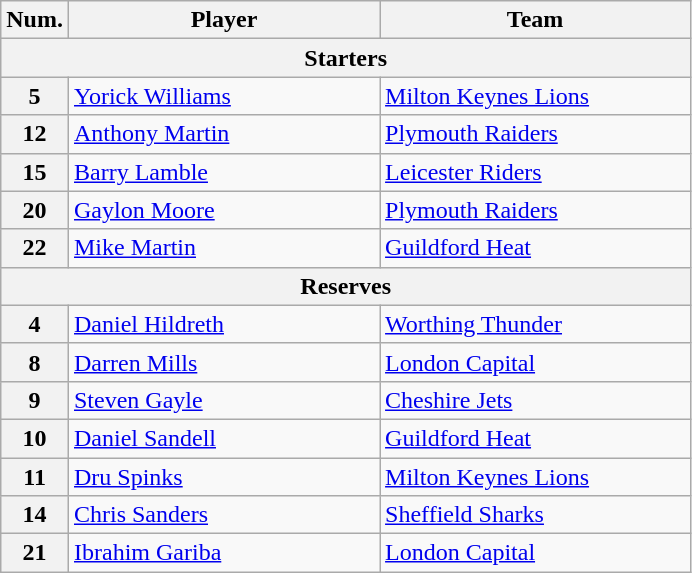<table class="wikitable">
<tr>
<th>Num.</th>
<th style="width:200px;">Player</th>
<th width=200>Team</th>
</tr>
<tr>
<th colspan="5">Starters</th>
</tr>
<tr>
<th>5</th>
<td> <a href='#'>Yorick Williams</a></td>
<td><a href='#'>Milton Keynes Lions</a></td>
</tr>
<tr>
<th>12</th>
<td> <a href='#'>Anthony Martin</a></td>
<td><a href='#'>Plymouth Raiders</a></td>
</tr>
<tr>
<th>15</th>
<td> <a href='#'>Barry Lamble</a></td>
<td><a href='#'>Leicester Riders</a></td>
</tr>
<tr>
<th>20</th>
<td>  <a href='#'>Gaylon Moore</a></td>
<td><a href='#'>Plymouth Raiders</a></td>
</tr>
<tr>
<th>22</th>
<td> <a href='#'>Mike Martin</a></td>
<td><a href='#'>Guildford Heat</a></td>
</tr>
<tr>
<th colspan="3">Reserves</th>
</tr>
<tr>
<th>4</th>
<td> <a href='#'>Daniel Hildreth</a></td>
<td><a href='#'>Worthing Thunder</a></td>
</tr>
<tr>
<th>8</th>
<td> <a href='#'>Darren Mills</a></td>
<td><a href='#'>London Capital</a></td>
</tr>
<tr>
<th>9</th>
<td> <a href='#'>Steven Gayle</a></td>
<td><a href='#'>Cheshire Jets</a></td>
</tr>
<tr>
<th>10</th>
<td> <a href='#'>Daniel Sandell</a></td>
<td><a href='#'>Guildford Heat</a></td>
</tr>
<tr>
<th>11</th>
<td> <a href='#'>Dru Spinks</a></td>
<td><a href='#'>Milton Keynes Lions</a></td>
</tr>
<tr>
<th>14</th>
<td> <a href='#'>Chris Sanders</a></td>
<td><a href='#'>Sheffield Sharks</a></td>
</tr>
<tr>
<th>21</th>
<td>  <a href='#'>Ibrahim Gariba</a></td>
<td><a href='#'>London Capital</a></td>
</tr>
</table>
